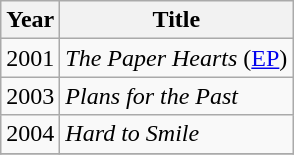<table class="wikitable">
<tr>
<th>Year</th>
<th>Title</th>
</tr>
<tr>
<td>2001</td>
<td><em>The Paper Hearts</em> (<a href='#'>EP</a>)</td>
</tr>
<tr>
<td>2003</td>
<td><em>Plans for the Past</em></td>
</tr>
<tr>
<td>2004</td>
<td><em>Hard to Smile</em></td>
</tr>
<tr>
</tr>
</table>
